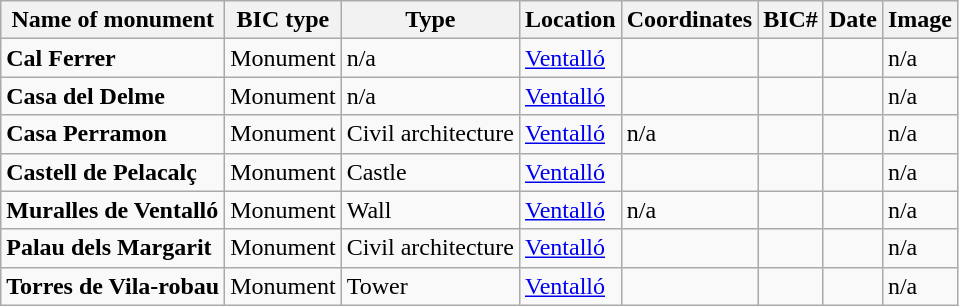<table class="wikitable">
<tr>
<th>Name of monument</th>
<th>BIC type</th>
<th>Type</th>
<th>Location</th>
<th>Coordinates</th>
<th>BIC#</th>
<th>Date</th>
<th>Image</th>
</tr>
<tr>
<td><strong>Cal Ferrer</strong></td>
<td>Monument</td>
<td>n/a</td>
<td><a href='#'>Ventalló</a></td>
<td></td>
<td></td>
<td></td>
<td>n/a</td>
</tr>
<tr>
<td><strong>Casa del Delme</strong></td>
<td>Monument</td>
<td>n/a</td>
<td><a href='#'>Ventalló</a></td>
<td></td>
<td></td>
<td></td>
<td>n/a</td>
</tr>
<tr>
<td><strong>Casa Perramon</strong></td>
<td>Monument</td>
<td>Civil architecture</td>
<td><a href='#'>Ventalló</a></td>
<td>n/a</td>
<td></td>
<td></td>
<td>n/a</td>
</tr>
<tr>
<td><strong>Castell de Pelacalç</strong></td>
<td>Monument</td>
<td>Castle</td>
<td><a href='#'>Ventalló</a></td>
<td></td>
<td></td>
<td></td>
<td>n/a</td>
</tr>
<tr>
<td><strong>Muralles de Ventalló</strong></td>
<td>Monument</td>
<td>Wall</td>
<td><a href='#'>Ventalló</a></td>
<td>n/a</td>
<td></td>
<td></td>
<td>n/a</td>
</tr>
<tr>
<td><strong>Palau dels Margarit</strong></td>
<td>Monument</td>
<td>Civil architecture</td>
<td><a href='#'>Ventalló</a></td>
<td></td>
<td></td>
<td></td>
<td>n/a</td>
</tr>
<tr>
<td><strong>Torres de Vila-robau</strong></td>
<td>Monument</td>
<td>Tower</td>
<td><a href='#'>Ventalló</a></td>
<td></td>
<td></td>
<td></td>
<td>n/a</td>
</tr>
</table>
